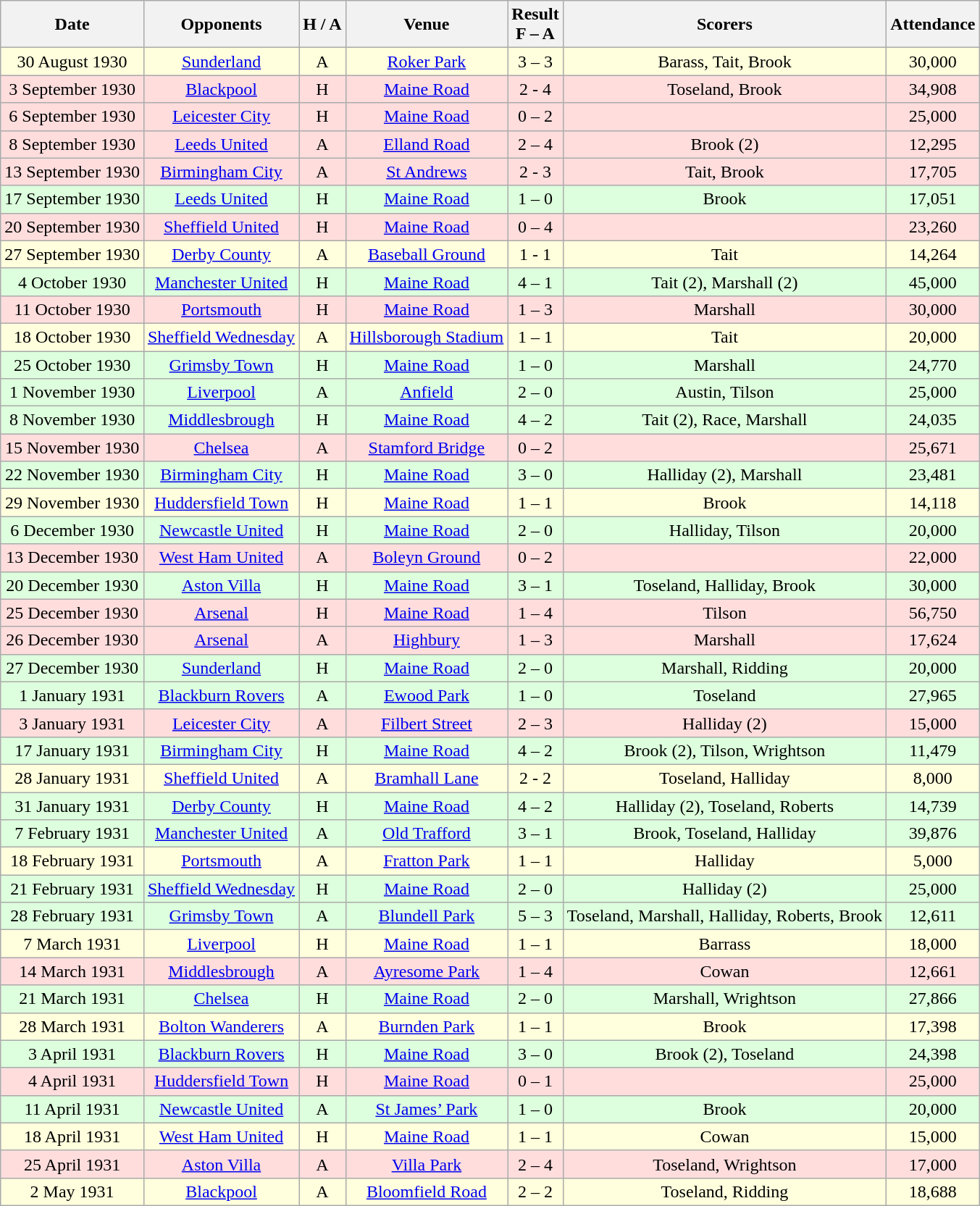<table class="wikitable" style="text-align:center">
<tr>
<th>Date</th>
<th>Opponents</th>
<th>H / A</th>
<th>Venue</th>
<th>Result<br>F – A</th>
<th>Scorers</th>
<th>Attendance</th>
</tr>
<tr bgcolor="#ffffdd">
<td>30 August 1930</td>
<td><a href='#'>Sunderland</a></td>
<td>A</td>
<td><a href='#'>Roker Park</a></td>
<td>3 – 3</td>
<td>Barass, Tait, Brook</td>
<td>30,000</td>
</tr>
<tr bgcolor="#ffdddd">
<td>3 September 1930</td>
<td><a href='#'>Blackpool</a></td>
<td>H</td>
<td><a href='#'>Maine Road</a></td>
<td>2 - 4</td>
<td>Toseland, Brook</td>
<td>34,908</td>
</tr>
<tr bgcolor="#ffdddd">
<td>6 September 1930</td>
<td><a href='#'>Leicester City</a></td>
<td>H</td>
<td><a href='#'>Maine Road</a></td>
<td>0 – 2</td>
<td></td>
<td>25,000</td>
</tr>
<tr bgcolor="#ffdddd">
<td>8 September 1930</td>
<td><a href='#'>Leeds United</a></td>
<td>A</td>
<td><a href='#'>Elland Road</a></td>
<td>2 – 4</td>
<td>Brook (2)</td>
<td>12,295</td>
</tr>
<tr bgcolor="#ffdddd">
<td>13 September 1930</td>
<td><a href='#'>Birmingham City</a></td>
<td>A</td>
<td><a href='#'>St Andrews</a></td>
<td>2 - 3</td>
<td>Tait, Brook</td>
<td>17,705</td>
</tr>
<tr bgcolor="#ddffdd">
<td>17 September 1930</td>
<td><a href='#'>Leeds United</a></td>
<td>H</td>
<td><a href='#'>Maine Road</a></td>
<td>1 – 0</td>
<td>Brook</td>
<td>17,051</td>
</tr>
<tr bgcolor="#ffdddd">
<td>20 September 1930</td>
<td><a href='#'>Sheffield United</a></td>
<td>H</td>
<td><a href='#'>Maine Road</a></td>
<td>0 – 4</td>
<td></td>
<td>23,260</td>
</tr>
<tr bgcolor="#ffffdd">
<td>27 September 1930</td>
<td><a href='#'>Derby County</a></td>
<td>A</td>
<td><a href='#'>Baseball Ground</a></td>
<td>1 - 1</td>
<td>Tait</td>
<td>14,264</td>
</tr>
<tr bgcolor="#ddffdd">
<td>4 October 1930</td>
<td><a href='#'>Manchester United</a></td>
<td>H</td>
<td><a href='#'>Maine Road</a></td>
<td>4 – 1</td>
<td>Tait (2), Marshall (2)</td>
<td>45,000</td>
</tr>
<tr bgcolor="#ffdddd">
<td>11 October 1930</td>
<td><a href='#'>Portsmouth</a></td>
<td>H</td>
<td><a href='#'>Maine Road</a></td>
<td>1 – 3</td>
<td>Marshall</td>
<td>30,000</td>
</tr>
<tr bgcolor="#ffffdd">
<td>18 October 1930</td>
<td><a href='#'>Sheffield Wednesday</a></td>
<td>A</td>
<td><a href='#'>Hillsborough Stadium</a></td>
<td>1 – 1</td>
<td>Tait</td>
<td>20,000</td>
</tr>
<tr bgcolor="#ddffdd">
<td>25 October 1930</td>
<td><a href='#'>Grimsby Town</a></td>
<td>H</td>
<td><a href='#'>Maine Road</a></td>
<td>1 – 0</td>
<td>Marshall</td>
<td>24,770</td>
</tr>
<tr bgcolor="#ddffdd">
<td>1 November 1930</td>
<td><a href='#'>Liverpool</a></td>
<td>A</td>
<td><a href='#'>Anfield</a></td>
<td>2 – 0</td>
<td>Austin, Tilson</td>
<td>25,000</td>
</tr>
<tr bgcolor="#ddffdd">
<td>8 November 1930</td>
<td><a href='#'>Middlesbrough</a></td>
<td>H</td>
<td><a href='#'>Maine Road</a></td>
<td>4 – 2</td>
<td>Tait (2), Race, Marshall</td>
<td>24,035</td>
</tr>
<tr bgcolor="#ffdddd">
<td>15 November 1930</td>
<td><a href='#'>Chelsea</a></td>
<td>A</td>
<td><a href='#'>Stamford Bridge</a></td>
<td>0 – 2</td>
<td></td>
<td>25,671</td>
</tr>
<tr bgcolor="#ddffdd">
<td>22 November 1930</td>
<td><a href='#'>Birmingham City</a></td>
<td>H</td>
<td><a href='#'>Maine Road</a></td>
<td>3 – 0</td>
<td>Halliday (2), Marshall</td>
<td>23,481</td>
</tr>
<tr bgcolor="#ffffdd">
<td>29 November 1930</td>
<td><a href='#'>Huddersfield Town</a></td>
<td>H</td>
<td><a href='#'>Maine Road</a></td>
<td>1 – 1</td>
<td>Brook</td>
<td>14,118</td>
</tr>
<tr bgcolor="#ddffdd">
<td>6 December 1930</td>
<td><a href='#'>Newcastle United</a></td>
<td>H</td>
<td><a href='#'>Maine Road</a></td>
<td>2 – 0</td>
<td>Halliday, Tilson</td>
<td>20,000</td>
</tr>
<tr bgcolor="#ffdddd">
<td>13 December 1930</td>
<td><a href='#'>West Ham United</a></td>
<td>A</td>
<td><a href='#'>Boleyn Ground</a></td>
<td>0 – 2</td>
<td></td>
<td>22,000</td>
</tr>
<tr bgcolor="#ddffdd">
<td>20 December 1930</td>
<td><a href='#'>Aston Villa</a></td>
<td>H</td>
<td><a href='#'>Maine Road</a></td>
<td>3 – 1</td>
<td>Toseland, Halliday, Brook</td>
<td>30,000</td>
</tr>
<tr bgcolor="#ffdddd">
<td>25 December 1930</td>
<td><a href='#'>Arsenal</a></td>
<td>H</td>
<td><a href='#'>Maine Road</a></td>
<td>1 – 4</td>
<td>Tilson</td>
<td>56,750</td>
</tr>
<tr bgcolor="#ffdddd">
<td>26 December 1930</td>
<td><a href='#'>Arsenal</a></td>
<td>A</td>
<td><a href='#'>Highbury</a></td>
<td>1 – 3</td>
<td>Marshall</td>
<td>17,624</td>
</tr>
<tr bgcolor="#ddffdd">
<td>27 December 1930</td>
<td><a href='#'>Sunderland</a></td>
<td>H</td>
<td><a href='#'>Maine Road</a></td>
<td>2 – 0</td>
<td>Marshall, Ridding</td>
<td>20,000</td>
</tr>
<tr bgcolor="#ddffdd">
<td>1 January 1931</td>
<td><a href='#'>Blackburn Rovers</a></td>
<td>A</td>
<td><a href='#'>Ewood Park</a></td>
<td>1 – 0</td>
<td>Toseland</td>
<td>27,965</td>
</tr>
<tr bgcolor="#ffdddd">
<td>3 January 1931</td>
<td><a href='#'>Leicester City</a></td>
<td>A</td>
<td><a href='#'>Filbert Street</a></td>
<td>2 – 3</td>
<td>Halliday (2)</td>
<td>15,000</td>
</tr>
<tr bgcolor="#ddffdd">
<td>17 January 1931</td>
<td><a href='#'>Birmingham City</a></td>
<td>H</td>
<td><a href='#'>Maine Road</a></td>
<td>4 – 2</td>
<td>Brook (2), Tilson, Wrightson</td>
<td>11,479</td>
</tr>
<tr bgcolor="#ffffdd">
<td>28 January 1931</td>
<td><a href='#'>Sheffield United</a></td>
<td>A</td>
<td><a href='#'>Bramhall Lane</a></td>
<td>2 - 2</td>
<td>Toseland, Halliday</td>
<td>8,000</td>
</tr>
<tr bgcolor="#ddffdd">
<td>31 January 1931</td>
<td><a href='#'>Derby County</a></td>
<td>H</td>
<td><a href='#'>Maine Road</a></td>
<td>4 – 2</td>
<td>Halliday (2), Toseland, Roberts</td>
<td>14,739</td>
</tr>
<tr bgcolor="#ddffdd">
<td>7 February 1931</td>
<td><a href='#'>Manchester United</a></td>
<td>A</td>
<td><a href='#'>Old Trafford</a></td>
<td>3 – 1</td>
<td>Brook, Toseland, Halliday</td>
<td>39,876</td>
</tr>
<tr bgcolor="#ffffdd">
<td>18 February 1931</td>
<td><a href='#'>Portsmouth</a></td>
<td>A</td>
<td><a href='#'>Fratton Park</a></td>
<td>1 – 1</td>
<td>Halliday</td>
<td>5,000</td>
</tr>
<tr bgcolor="#ddffdd">
<td>21 February 1931</td>
<td><a href='#'>Sheffield Wednesday</a></td>
<td>H</td>
<td><a href='#'>Maine Road</a></td>
<td>2 – 0</td>
<td>Halliday (2)</td>
<td>25,000</td>
</tr>
<tr bgcolor="#ddffdd">
<td>28 February 1931</td>
<td><a href='#'>Grimsby Town</a></td>
<td>A</td>
<td><a href='#'>Blundell Park</a></td>
<td>5 – 3</td>
<td>Toseland, Marshall, Halliday, Roberts, Brook</td>
<td>12,611</td>
</tr>
<tr bgcolor="#ffffdd">
<td>7 March 1931</td>
<td><a href='#'>Liverpool</a></td>
<td>H</td>
<td><a href='#'>Maine Road</a></td>
<td>1 – 1</td>
<td>Barrass</td>
<td>18,000</td>
</tr>
<tr bgcolor="#ffdddd">
<td>14 March 1931</td>
<td><a href='#'>Middlesbrough</a></td>
<td>A</td>
<td><a href='#'>Ayresome Park</a></td>
<td>1 – 4</td>
<td>Cowan</td>
<td>12,661</td>
</tr>
<tr bgcolor="#ddffdd">
<td>21 March 1931</td>
<td><a href='#'>Chelsea</a></td>
<td>H</td>
<td><a href='#'>Maine Road</a></td>
<td>2 – 0</td>
<td>Marshall, Wrightson</td>
<td>27,866</td>
</tr>
<tr bgcolor="#ffffdd">
<td>28 March 1931</td>
<td><a href='#'>Bolton Wanderers</a></td>
<td>A</td>
<td><a href='#'>Burnden Park</a></td>
<td>1 – 1</td>
<td>Brook</td>
<td>17,398</td>
</tr>
<tr bgcolor="#ddffdd">
<td>3 April 1931</td>
<td><a href='#'>Blackburn Rovers</a></td>
<td>H</td>
<td><a href='#'>Maine Road</a></td>
<td>3 – 0</td>
<td>Brook (2), Toseland</td>
<td>24,398</td>
</tr>
<tr bgcolor="#ffdddd">
<td>4 April 1931</td>
<td><a href='#'>Huddersfield Town</a></td>
<td>H</td>
<td><a href='#'>Maine Road</a></td>
<td>0 – 1</td>
<td></td>
<td>25,000</td>
</tr>
<tr bgcolor="#ddffdd">
<td>11 April 1931</td>
<td><a href='#'>Newcastle United</a></td>
<td>A</td>
<td><a href='#'>St James’ Park</a></td>
<td>1 – 0</td>
<td>Brook</td>
<td>20,000</td>
</tr>
<tr bgcolor="#ffffdd">
<td>18 April 1931</td>
<td><a href='#'>West Ham United</a></td>
<td>H</td>
<td><a href='#'>Maine Road</a></td>
<td>1 – 1</td>
<td>Cowan</td>
<td>15,000</td>
</tr>
<tr bgcolor="#ffdddd">
<td>25 April 1931</td>
<td><a href='#'>Aston Villa</a></td>
<td>A</td>
<td><a href='#'>Villa Park</a></td>
<td>2 – 4</td>
<td>Toseland, Wrightson</td>
<td>17,000</td>
</tr>
<tr bgcolor="#ffffdd">
<td>2 May 1931</td>
<td><a href='#'>Blackpool</a></td>
<td>A</td>
<td><a href='#'>Bloomfield Road</a></td>
<td>2 – 2</td>
<td>Toseland, Ridding</td>
<td>18,688</td>
</tr>
</table>
